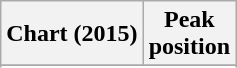<table class="wikitable sortable plainrowheaders" style="text-align:center;">
<tr>
<th scope="col">Chart (2015)</th>
<th scope="col">Peak<br>position</th>
</tr>
<tr>
</tr>
<tr>
</tr>
</table>
